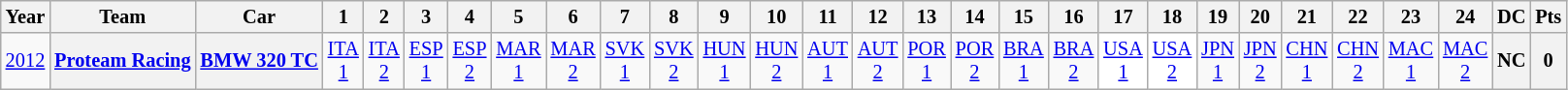<table class="wikitable" style="text-align:center; font-size:85%">
<tr>
<th>Year</th>
<th>Team</th>
<th>Car</th>
<th>1</th>
<th>2</th>
<th>3</th>
<th>4</th>
<th>5</th>
<th>6</th>
<th>7</th>
<th>8</th>
<th>9</th>
<th>10</th>
<th>11</th>
<th>12</th>
<th>13</th>
<th>14</th>
<th>15</th>
<th>16</th>
<th>17</th>
<th>18</th>
<th>19</th>
<th>20</th>
<th>21</th>
<th>22</th>
<th>23</th>
<th>24</th>
<th>DC</th>
<th>Pts</th>
</tr>
<tr>
<td><a href='#'>2012</a></td>
<th><a href='#'>Proteam Racing</a></th>
<th><a href='#'>BMW 320 TC</a></th>
<td><a href='#'>ITA<br>1</a></td>
<td><a href='#'>ITA<br>2</a></td>
<td><a href='#'>ESP<br>1</a></td>
<td><a href='#'>ESP<br>2</a></td>
<td><a href='#'>MAR<br>1</a></td>
<td><a href='#'>MAR<br>2</a></td>
<td><a href='#'>SVK<br>1</a></td>
<td><a href='#'>SVK<br>2</a></td>
<td><a href='#'>HUN<br>1</a></td>
<td><a href='#'>HUN<br>2</a></td>
<td><a href='#'>AUT<br>1</a></td>
<td><a href='#'>AUT<br>2</a></td>
<td><a href='#'>POR<br>1</a></td>
<td><a href='#'>POR<br>2</a></td>
<td><a href='#'>BRA<br>1</a></td>
<td><a href='#'>BRA<br>2</a></td>
<td style="background:#FFFFFF;"><a href='#'>USA<br>1</a><br></td>
<td style="background:#FFFFFF;"><a href='#'>USA<br>2</a><br></td>
<td><a href='#'>JPN<br>1</a></td>
<td><a href='#'>JPN<br>2</a></td>
<td><a href='#'>CHN<br>1</a></td>
<td><a href='#'>CHN<br>2</a></td>
<td><a href='#'>MAC<br>1</a></td>
<td><a href='#'>MAC<br>2</a></td>
<th>NC</th>
<th>0</th>
</tr>
</table>
